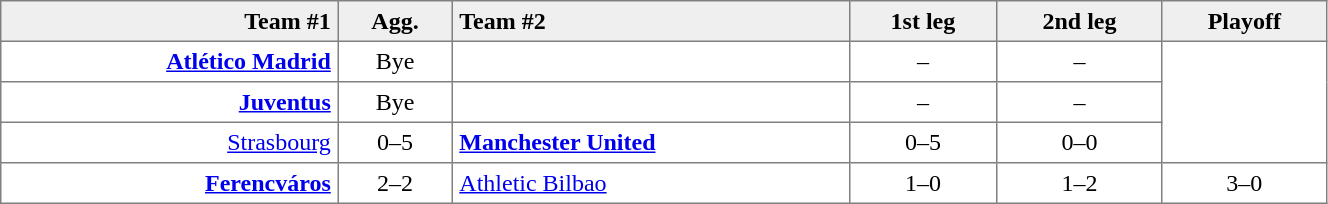<table border=1 cellspacing=0 cellpadding=4 style="border-collapse: collapse;" width=70%>
<tr bgcolor="efefef">
<th align=right>Team #1</th>
<th>Agg.</th>
<th align=left>Team #2</th>
<th>1st leg</th>
<th>2nd leg</th>
<th>Playoff</th>
</tr>
<tr>
<td align=right><strong><a href='#'>Atlético Madrid</a></strong> </td>
<td align=center>Bye</td>
<td></td>
<td align=center>–</td>
<td align=center>–</td>
</tr>
<tr>
<td align=right><strong><a href='#'>Juventus</a></strong> </td>
<td align=center>Bye</td>
<td></td>
<td align=center>–</td>
<td align=center>–</td>
</tr>
<tr>
<td align=right><a href='#'>Strasbourg</a> </td>
<td align=center>0–5</td>
<td> <strong><a href='#'>Manchester United</a></strong></td>
<td align=center>0–5</td>
<td align=center>0–0</td>
</tr>
<tr>
<td align=right><strong><a href='#'>Ferencváros</a></strong> </td>
<td align=center>2–2</td>
<td> <a href='#'>Athletic Bilbao</a></td>
<td align=center>1–0</td>
<td align=center>1–2</td>
<td align=center>3–0</td>
</tr>
</table>
